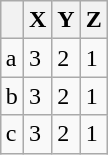<table class="wikitable" style="float:right; margin-left: 10px;">
<tr>
<th></th>
<th>X</th>
<th>Y</th>
<th>Z</th>
</tr>
<tr>
<td>a</td>
<td>3</td>
<td>2</td>
<td>1</td>
</tr>
<tr>
<td>b</td>
<td>3</td>
<td>2</td>
<td>1</td>
</tr>
<tr>
<td>c</td>
<td>3</td>
<td>2</td>
<td>1</td>
</tr>
</table>
